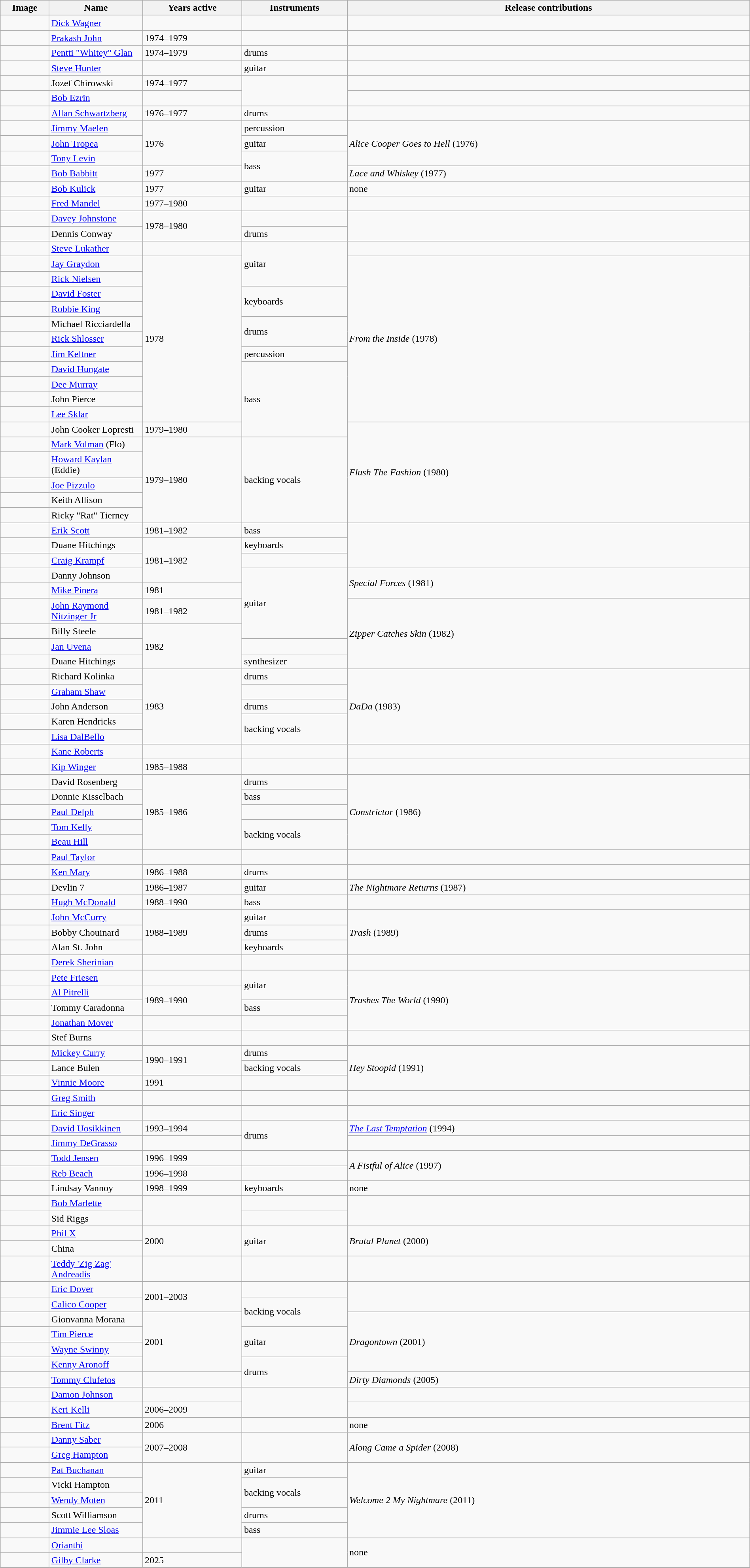<table class="wikitable" width="100%" border="1">
<tr>
<th width="75">Image</th>
<th width="150">Name</th>
<th width="160">Years active</th>
<th width="170">Instruments</th>
<th>Release contributions</th>
</tr>
<tr>
<td></td>
<td><a href='#'>Dick Wagner</a></td>
<td></td>
<td></td>
<td></td>
</tr>
<tr>
<td></td>
<td><a href='#'>Prakash John</a></td>
<td>1974–1979</td>
<td></td>
<td></td>
</tr>
<tr>
<td></td>
<td><a href='#'>Pentti "Whitey" Glan</a></td>
<td>1974–1979 </td>
<td>drums</td>
<td></td>
</tr>
<tr>
<td></td>
<td><a href='#'>Steve Hunter</a></td>
<td></td>
<td>guitar</td>
<td></td>
</tr>
<tr>
<td></td>
<td>Jozef Chirowski</td>
<td>1974–1977</td>
<td rowspan="2"></td>
<td></td>
</tr>
<tr>
<td></td>
<td><a href='#'>Bob Ezrin</a></td>
<td></td>
<td></td>
</tr>
<tr>
<td></td>
<td><a href='#'>Allan Schwartzberg</a></td>
<td>1976–1977 </td>
<td>drums</td>
<td></td>
</tr>
<tr>
<td></td>
<td><a href='#'>Jimmy Maelen</a></td>
<td rowspan="3">1976 </td>
<td>percussion</td>
<td rowspan="3"><em>Alice Cooper Goes to Hell</em> (1976)</td>
</tr>
<tr>
<td></td>
<td><a href='#'>John Tropea</a></td>
<td>guitar</td>
</tr>
<tr>
<td></td>
<td><a href='#'>Tony Levin</a></td>
<td rowspan="2">bass</td>
</tr>
<tr>
<td></td>
<td><a href='#'>Bob Babbitt</a></td>
<td>1977 </td>
<td><em>Lace and Whiskey</em> (1977)</td>
</tr>
<tr>
<td></td>
<td><a href='#'>Bob Kulick</a></td>
<td>1977 </td>
<td>guitar</td>
<td>none</td>
</tr>
<tr>
<td></td>
<td><a href='#'>Fred Mandel</a></td>
<td>1977–1980</td>
<td></td>
<td></td>
</tr>
<tr>
<td></td>
<td><a href='#'>Davey Johnstone</a></td>
<td rowspan="2">1978–1980</td>
<td></td>
<td rowspan="2"></td>
</tr>
<tr>
<td></td>
<td>Dennis Conway</td>
<td>drums</td>
</tr>
<tr>
<td></td>
<td><a href='#'>Steve Lukather</a></td>
<td></td>
<td rowspan="3">guitar</td>
<td></td>
</tr>
<tr>
<td></td>
<td><a href='#'>Jay Graydon</a></td>
<td rowspan="11">1978 </td>
<td rowspan="11"><em>From the Inside</em> (1978)</td>
</tr>
<tr>
<td></td>
<td><a href='#'>Rick Nielsen</a></td>
</tr>
<tr>
<td></td>
<td><a href='#'>David Foster</a></td>
<td rowspan="2">keyboards</td>
</tr>
<tr>
<td></td>
<td><a href='#'>Robbie King</a></td>
</tr>
<tr>
<td></td>
<td>Michael Ricciardella</td>
<td rowspan="2">drums</td>
</tr>
<tr>
<td></td>
<td><a href='#'>Rick Shlosser</a></td>
</tr>
<tr>
<td></td>
<td><a href='#'>Jim Keltner</a></td>
<td>percussion</td>
</tr>
<tr>
<td></td>
<td><a href='#'>David Hungate</a></td>
<td rowspan="5">bass</td>
</tr>
<tr>
<td></td>
<td><a href='#'>Dee Murray</a></td>
</tr>
<tr>
<td></td>
<td>John Pierce</td>
</tr>
<tr>
<td></td>
<td><a href='#'>Lee Sklar</a></td>
</tr>
<tr>
<td></td>
<td>John Cooker Lopresti</td>
<td>1979–1980</td>
<td rowspan="6"><em>Flush The Fashion</em> (1980)</td>
</tr>
<tr>
<td></td>
<td><a href='#'>Mark Volman</a> (Flo)</td>
<td rowspan="5">1979–1980 </td>
<td rowspan="5">backing vocals</td>
</tr>
<tr>
<td></td>
<td><a href='#'>Howard Kaylan</a> (Eddie)</td>
</tr>
<tr>
<td></td>
<td><a href='#'>Joe Pizzulo</a></td>
</tr>
<tr>
<td></td>
<td>Keith Allison</td>
</tr>
<tr>
<td></td>
<td>Ricky "Rat" Tierney</td>
</tr>
<tr>
<td></td>
<td><a href='#'>Erik Scott</a></td>
<td>1981–1982 </td>
<td>bass</td>
<td rowspan="3"></td>
</tr>
<tr>
<td></td>
<td>Duane Hitchings</td>
<td rowspan="3">1981–1982</td>
<td>keyboards</td>
</tr>
<tr>
<td></td>
<td><a href='#'>Craig Krampf</a></td>
<td></td>
</tr>
<tr>
<td></td>
<td>Danny Johnson</td>
<td rowspan="4">guitar</td>
<td rowspan="2"><em>Special Forces</em> (1981)</td>
</tr>
<tr>
<td></td>
<td><a href='#'>Mike Pinera</a></td>
<td>1981 </td>
</tr>
<tr>
<td></td>
<td><a href='#'>John Raymond Nitzinger Jr</a></td>
<td>1981–1982</td>
<td rowspan="4"><em>Zipper Catches Skin</em> (1982)</td>
</tr>
<tr>
<td></td>
<td>Billy Steele</td>
<td rowspan="3">1982 </td>
</tr>
<tr>
<td></td>
<td><a href='#'>Jan Uvena</a></td>
<td></td>
</tr>
<tr>
<td></td>
<td>Duane Hitchings</td>
<td>synthesizer</td>
</tr>
<tr>
<td></td>
<td>Richard Kolinka</td>
<td rowspan="5">1983 </td>
<td>drums</td>
<td rowspan="5"><em>DaDa</em> (1983)</td>
</tr>
<tr>
<td></td>
<td><a href='#'>Graham Shaw</a></td>
<td></td>
</tr>
<tr>
<td></td>
<td>John Anderson</td>
<td>drums</td>
</tr>
<tr>
<td></td>
<td>Karen Hendricks</td>
<td rowspan="2">backing vocals</td>
</tr>
<tr>
<td></td>
<td><a href='#'>Lisa DalBello</a></td>
</tr>
<tr>
<td></td>
<td><a href='#'>Kane Roberts</a> </td>
<td></td>
<td></td>
<td></td>
</tr>
<tr>
<td></td>
<td><a href='#'>Kip Winger</a></td>
<td>1985–1988</td>
<td></td>
<td></td>
</tr>
<tr>
<td></td>
<td>David Rosenberg</td>
<td rowspan="5">1985–1986 </td>
<td>drums</td>
<td rowspan="5"><em>Constrictor</em> (1986)</td>
</tr>
<tr>
<td></td>
<td>Donnie Kisselbach</td>
<td>bass</td>
</tr>
<tr>
<td></td>
<td><a href='#'>Paul Delph</a></td>
<td></td>
</tr>
<tr>
<td></td>
<td><a href='#'>Tom Kelly</a></td>
<td rowspan="2">backing vocals</td>
</tr>
<tr>
<td></td>
<td><a href='#'>Beau Hill</a></td>
</tr>
<tr>
<td></td>
<td><a href='#'>Paul Taylor</a> </td>
<td></td>
<td></td>
<td></td>
</tr>
<tr>
<td></td>
<td><a href='#'>Ken Mary</a></td>
<td>1986–1988</td>
<td>drums</td>
<td></td>
</tr>
<tr>
<td></td>
<td>Devlin 7</td>
<td>1986–1987 </td>
<td>guitar</td>
<td><em>The Nightmare Returns</em> (1987)</td>
</tr>
<tr>
<td></td>
<td><a href='#'>Hugh McDonald</a></td>
<td>1988–1990 </td>
<td>bass</td>
<td></td>
</tr>
<tr>
<td></td>
<td><a href='#'>John McCurry</a></td>
<td rowspan="3">1988–1989 </td>
<td>guitar</td>
<td rowspan="3"><em>Trash</em> (1989)</td>
</tr>
<tr>
<td></td>
<td>Bobby Chouinard</td>
<td>drums</td>
</tr>
<tr>
<td></td>
<td>Alan St. John</td>
<td>keyboards</td>
</tr>
<tr>
<td></td>
<td><a href='#'>Derek Sherinian</a></td>
<td></td>
<td></td>
<td></td>
</tr>
<tr>
<td></td>
<td><a href='#'>Pete Friesen</a></td>
<td></td>
<td rowspan="2">guitar</td>
<td rowspan="4"><em>Trashes The World</em> (1990)</td>
</tr>
<tr>
<td></td>
<td><a href='#'>Al Pitrelli</a></td>
<td rowspan="2">1989–1990 </td>
</tr>
<tr>
<td></td>
<td>Tommy Caradonna</td>
<td>bass</td>
</tr>
<tr>
<td></td>
<td><a href='#'>Jonathan Mover</a></td>
<td></td>
<td></td>
</tr>
<tr>
<td></td>
<td>Stef Burns</td>
<td></td>
<td></td>
<td></td>
</tr>
<tr>
<td></td>
<td><a href='#'>Mickey Curry</a></td>
<td rowspan="2">1990–1991 </td>
<td>drums</td>
<td rowspan="3"><em>Hey Stoopid</em> (1991)</td>
</tr>
<tr>
<td></td>
<td>Lance Bulen</td>
<td>backing vocals</td>
</tr>
<tr>
<td></td>
<td><a href='#'>Vinnie Moore</a></td>
<td>1991</td>
<td></td>
</tr>
<tr>
<td></td>
<td><a href='#'>Greg Smith</a></td>
<td></td>
<td></td>
<td></td>
</tr>
<tr>
<td></td>
<td><a href='#'>Eric Singer</a> </td>
<td></td>
<td></td>
<td></td>
</tr>
<tr>
<td></td>
<td><a href='#'>David Uosikkinen</a></td>
<td>1993–1994 </td>
<td rowspan="2">drums</td>
<td><em><a href='#'>The Last Temptation</a></em> (1994)</td>
</tr>
<tr>
<td></td>
<td><a href='#'>Jimmy DeGrasso</a></td>
<td></td>
<td></td>
</tr>
<tr>
<td></td>
<td><a href='#'>Todd Jensen</a></td>
<td>1996–1999 </td>
<td></td>
<td rowspan="2"><em>A Fistful of Alice</em> (1997)</td>
</tr>
<tr>
<td></td>
<td><a href='#'>Reb Beach</a></td>
<td>1996–1998 </td>
<td></td>
</tr>
<tr>
<td></td>
<td>Lindsay Vannoy</td>
<td>1998–1999 </td>
<td>keyboards</td>
<td>none</td>
</tr>
<tr>
<td></td>
<td><a href='#'>Bob Marlette</a></td>
<td rowspan="2"></td>
<td></td>
<td rowspan="2"></td>
</tr>
<tr>
<td></td>
<td>Sid Riggs</td>
<td></td>
</tr>
<tr>
<td></td>
<td><a href='#'>Phil X</a></td>
<td rowspan="2">2000 </td>
<td rowspan="2">guitar</td>
<td rowspan="2"><em>Brutal Planet</em> (2000)</td>
</tr>
<tr>
<td></td>
<td>China</td>
</tr>
<tr>
<td></td>
<td><a href='#'>Teddy 'Zig Zag' Andreadis</a></td>
<td></td>
<td></td>
<td></td>
</tr>
<tr>
<td></td>
<td><a href='#'>Eric Dover</a></td>
<td rowspan="2">2001–2003</td>
<td></td>
<td rowspan="2"></td>
</tr>
<tr>
<td></td>
<td><a href='#'>Calico Cooper</a></td>
<td rowspan="2">backing vocals</td>
</tr>
<tr>
<td></td>
<td>Gionvanna Morana</td>
<td rowspan="4">2001 </td>
<td rowspan="4"><em>Dragontown</em> (2001)</td>
</tr>
<tr>
<td></td>
<td><a href='#'>Tim Pierce</a></td>
<td rowspan="2">guitar</td>
</tr>
<tr>
<td></td>
<td><a href='#'>Wayne Swinny</a></td>
</tr>
<tr>
<td></td>
<td><a href='#'>Kenny Aronoff</a></td>
<td rowspan="2">drums</td>
</tr>
<tr>
<td></td>
<td><a href='#'>Tommy Clufetos</a></td>
<td></td>
<td><em>Dirty Diamonds</em> (2005)</td>
</tr>
<tr>
<td></td>
<td><a href='#'>Damon Johnson</a></td>
<td></td>
<td rowspan="2"></td>
<td></td>
</tr>
<tr>
<td></td>
<td><a href='#'>Keri Kelli</a> </td>
<td>2006–2009</td>
<td></td>
</tr>
<tr>
<td></td>
<td><a href='#'>Brent Fitz</a></td>
<td>2006 </td>
<td></td>
<td>none</td>
</tr>
<tr>
<td></td>
<td><a href='#'>Danny Saber</a></td>
<td rowspan="2">2007–2008 </td>
<td rowspan="2"></td>
<td rowspan="2"><em>Along Came a Spider</em> (2008)</td>
</tr>
<tr>
<td></td>
<td><a href='#'>Greg Hampton</a></td>
</tr>
<tr>
<td></td>
<td><a href='#'>Pat Buchanan</a></td>
<td rowspan="5">2011 </td>
<td>guitar</td>
<td rowspan="5"><em>Welcome 2 My Nightmare</em> (2011)</td>
</tr>
<tr>
<td></td>
<td>Vicki Hampton</td>
<td rowspan="2">backing vocals</td>
</tr>
<tr>
<td></td>
<td><a href='#'>Wendy Moten</a></td>
</tr>
<tr>
<td></td>
<td>Scott Williamson</td>
<td>drums</td>
</tr>
<tr>
<td></td>
<td><a href='#'>Jimmie Lee Sloas</a></td>
<td>bass</td>
</tr>
<tr>
<td></td>
<td><a href='#'>Orianthi</a> </td>
<td></td>
<td Rowspan="2"></td>
<td Rowspan="2">none</td>
</tr>
<tr>
<td></td>
<td><a href='#'>Gilby Clarke</a></td>
<td {{Hlist>2025 </td>
</tr>
</table>
